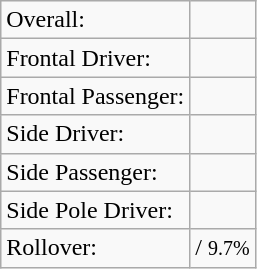<table class="wikitable">
<tr>
<td>Overall:</td>
<td></td>
</tr>
<tr>
<td>Frontal Driver:</td>
<td></td>
</tr>
<tr>
<td>Frontal Passenger:</td>
<td></td>
</tr>
<tr>
<td>Side Driver:</td>
<td></td>
</tr>
<tr>
<td>Side Passenger:</td>
<td></td>
</tr>
<tr>
<td>Side Pole Driver:</td>
<td></td>
</tr>
<tr>
<td>Rollover:</td>
<td> / <small>9.7%</small></td>
</tr>
</table>
